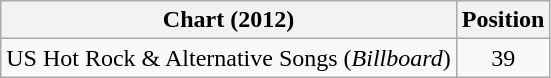<table class="wikitable">
<tr>
<th scope="col">Chart (2012)</th>
<th scope="col">Position</th>
</tr>
<tr>
<td>US Hot Rock & Alternative Songs (<em>Billboard</em>)</td>
<td align="center">39</td>
</tr>
</table>
